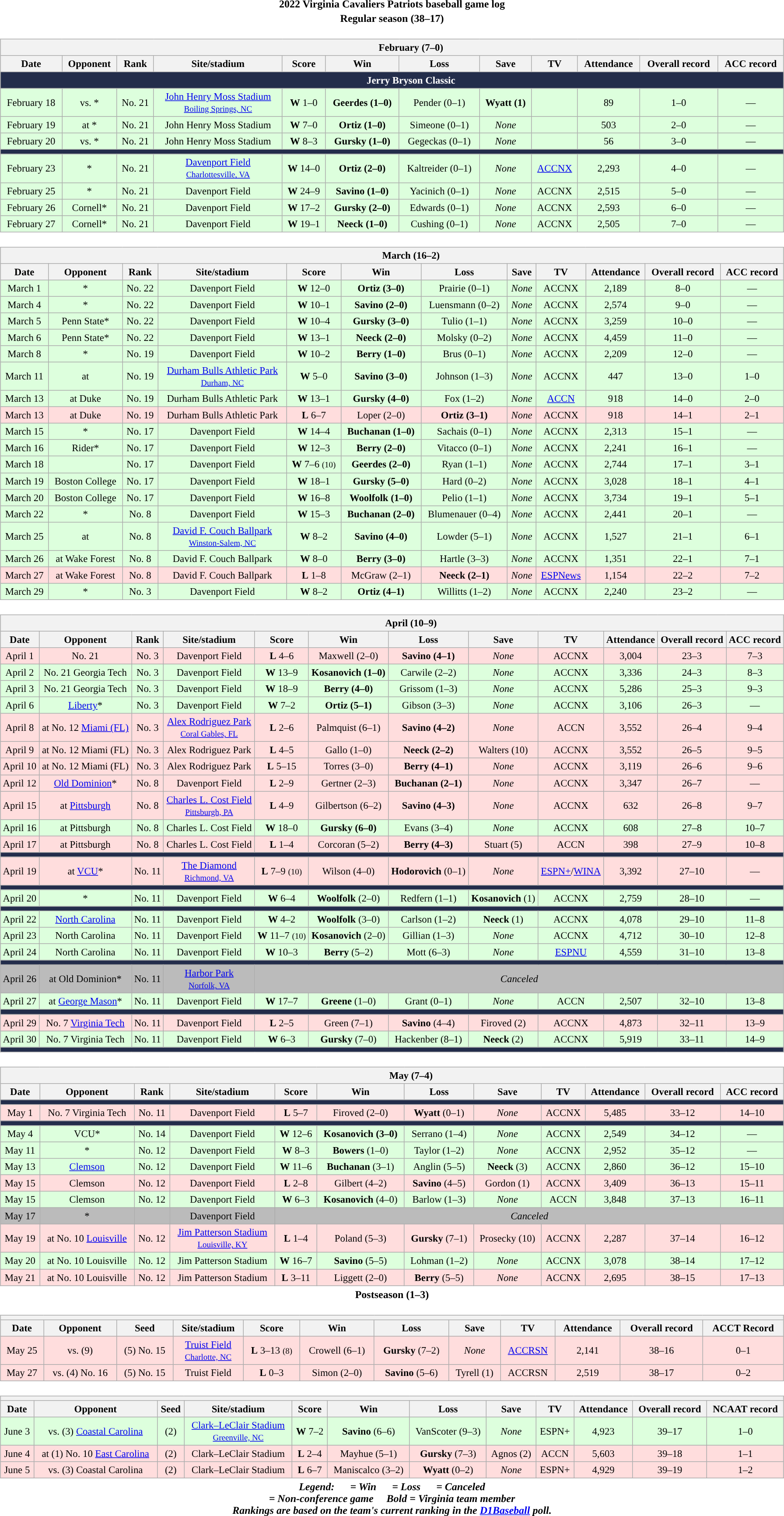<table class="toccolours" width=95% style="clear:both; margin:1.5em auto; text-align:center;">
<tr>
<th colspan=2>2022 Virginia Cavaliers Patriots baseball game log</th>
</tr>
<tr>
<th colspan=2>Regular season (38–17)</th>
</tr>
<tr valign="top">
<td><br><table class="wikitable collapsible collapsed" style="margin:auto; width:100%; text-align:center; font-size:95%">
<tr>
<th colspan=12 style="padding-left:4em;">February (7–0)</th>
</tr>
<tr>
<th>Date</th>
<th>Opponent</th>
<th>Rank</th>
<th>Site/stadium</th>
<th>Score</th>
<th>Win</th>
<th>Loss</th>
<th>Save</th>
<th>TV</th>
<th>Attendance</th>
<th>Overall record</th>
<th>ACC record</th>
</tr>
<tr>
<th colspan=14 style="padding-left:4em;background:#232D4B; color:white">Jerry Bryson Classic</th>
</tr>
<tr align="center" bgcolor="ddffdd">
<td>February 18</td>
<td>vs. *</td>
<td>No. 21</td>
<td><a href='#'>John Henry Moss Stadium</a><br><small><a href='#'>Boiling Springs, NC</a></small></td>
<td><strong>W</strong> 1–0</td>
<td><strong>Geerdes (1–0)</strong></td>
<td>Pender (0–1)</td>
<td><strong>Wyatt (1)</strong></td>
<td></td>
<td>89</td>
<td>1–0</td>
<td>—</td>
</tr>
<tr align="center" bgcolor="ddffdd">
<td>February 19</td>
<td>at *</td>
<td>No. 21</td>
<td>John Henry Moss Stadium</td>
<td><strong>W</strong> 7–0</td>
<td><strong>Ortiz (1–0)</strong></td>
<td>Simeone (0–1)</td>
<td><em>None</em></td>
<td></td>
<td>503</td>
<td>2–0</td>
<td>—</td>
</tr>
<tr align="center" bgcolor="ddffdd">
<td>February 20</td>
<td>vs. *</td>
<td>No. 21</td>
<td>John Henry Moss Stadium</td>
<td><strong>W</strong> 8–3</td>
<td><strong>Gursky (1–0)</strong></td>
<td>Gegeckas (0–1)</td>
<td><em>None</em></td>
<td></td>
<td>56</td>
<td>3–0</td>
<td>—</td>
</tr>
<tr>
<th colspan=14 style="padding-left:4em;background:#232D4B; color:white"></th>
</tr>
<tr align="center" bgcolor="ddffdd">
<td>February 23</td>
<td>*</td>
<td>No. 21</td>
<td><a href='#'>Davenport Field</a><br><small><a href='#'>Charlottesville, VA</a></small></td>
<td><strong>W</strong> 14–0</td>
<td><strong>Ortiz (2–0)</strong></td>
<td>Kaltreider (0–1)</td>
<td><em>None</em></td>
<td><a href='#'>ACCNX</a></td>
<td>2,293</td>
<td>4–0</td>
<td>—</td>
</tr>
<tr align="center" bgcolor="ddffdd">
<td>February 25</td>
<td>*</td>
<td>No. 21</td>
<td>Davenport Field</td>
<td><strong>W</strong> 24–9</td>
<td><strong>Savino (1–0)</strong></td>
<td>Yacinich (0–1)</td>
<td><em>None</em></td>
<td>ACCNX</td>
<td>2,515</td>
<td>5–0</td>
<td>—</td>
</tr>
<tr align="center" bgcolor="ddffdd">
<td>February 26</td>
<td>Cornell*</td>
<td>No. 21</td>
<td>Davenport Field</td>
<td><strong>W</strong> 17–2</td>
<td><strong>Gursky (2–0)</strong></td>
<td>Edwards (0–1)</td>
<td><em>None</em></td>
<td>ACCNX</td>
<td>2,593</td>
<td>6–0</td>
<td>—</td>
</tr>
<tr align="center" bgcolor="ddffdd">
<td>February 27</td>
<td>Cornell*</td>
<td>No. 21</td>
<td>Davenport Field</td>
<td><strong>W</strong> 19–1</td>
<td><strong>Neeck (1–0)</strong></td>
<td>Cushing (0–1)</td>
<td><em>None</em></td>
<td>ACCNX</td>
<td>2,505</td>
<td>7–0</td>
<td>—</td>
</tr>
</table>
</td>
</tr>
<tr>
<td><br><table class="wikitable collapsible collapsed" style="margin:auto; width:100%; text-align:center; font-size:95%">
<tr>
<th colspan=12 style="padding-left:4em;">March (16–2)</th>
</tr>
<tr>
<th>Date</th>
<th>Opponent</th>
<th>Rank</th>
<th>Site/stadium</th>
<th>Score</th>
<th>Win</th>
<th>Loss</th>
<th>Save</th>
<th>TV</th>
<th>Attendance</th>
<th>Overall record</th>
<th>ACC record</th>
</tr>
<tr align="center" bgcolor="ddffdd">
<td>March 1</td>
<td>*</td>
<td>No. 22</td>
<td>Davenport Field</td>
<td><strong>W</strong> 12–0</td>
<td><strong>Ortiz (3–0)</strong></td>
<td>Prairie (0–1)</td>
<td><em>None</em></td>
<td>ACCNX</td>
<td>2,189</td>
<td>8–0</td>
<td>—</td>
</tr>
<tr align="center" bgcolor="ddffdd">
<td>March 4</td>
<td>*</td>
<td>No. 22</td>
<td>Davenport Field</td>
<td><strong>W</strong> 10–1</td>
<td><strong>Savino (2–0)</strong></td>
<td>Luensmann (0–2)</td>
<td><em>None</em></td>
<td>ACCNX</td>
<td>2,574</td>
<td>9–0</td>
<td>—</td>
</tr>
<tr align="center" bgcolor="ddffdd">
<td>March 5</td>
<td>Penn State*</td>
<td>No. 22</td>
<td>Davenport Field</td>
<td><strong>W</strong> 10–4</td>
<td><strong>Gursky (3–0)</strong></td>
<td>Tulio (1–1)</td>
<td><em>None</em></td>
<td>ACCNX</td>
<td>3,259</td>
<td>10–0</td>
<td>—</td>
</tr>
<tr align="center" bgcolor="ddffdd">
<td>March 6</td>
<td>Penn State*</td>
<td>No. 22</td>
<td>Davenport Field</td>
<td><strong>W</strong> 13–1</td>
<td><strong>Neeck (2–0)</strong></td>
<td>Molsky (0–2)</td>
<td><em>None</em></td>
<td>ACCNX</td>
<td>4,459</td>
<td>11–0</td>
<td>—</td>
</tr>
<tr align="center" bgcolor="ddffdd">
<td>March 8</td>
<td>*</td>
<td>No. 19</td>
<td>Davenport Field</td>
<td><strong>W</strong> 10–2</td>
<td><strong>Berry (1–0)</strong></td>
<td>Brus (0–1)</td>
<td><em>None</em></td>
<td>ACCNX</td>
<td>2,209</td>
<td>12–0</td>
<td>—</td>
</tr>
<tr align="center" bgcolor="ddffdd">
<td>March 11</td>
<td>at </td>
<td>No. 19</td>
<td><a href='#'>Durham Bulls Athletic Park</a><br><small><a href='#'>Durham, NC</a></small></td>
<td><strong>W</strong> 5–0</td>
<td><strong>Savino (3–0)</strong></td>
<td>Johnson (1–3)</td>
<td><em>None</em></td>
<td>ACCNX</td>
<td>447</td>
<td>13–0</td>
<td>1–0</td>
</tr>
<tr align="center" bgcolor="ddffdd">
<td>March 13</td>
<td>at Duke</td>
<td>No. 19</td>
<td>Durham Bulls Athletic Park</td>
<td><strong>W</strong> 13–1</td>
<td><strong>Gursky (4–0)</strong></td>
<td>Fox (1–2)</td>
<td><em>None</em></td>
<td><a href='#'>ACCN</a></td>
<td>918</td>
<td>14–0</td>
<td>2–0</td>
</tr>
<tr align="center" bgcolor="ffdddd">
<td>March 13</td>
<td>at Duke</td>
<td>No. 19</td>
<td>Durham Bulls Athletic Park</td>
<td><strong>L</strong> 6–7</td>
<td>Loper (2–0)</td>
<td><strong>Ortiz (3–1)</strong></td>
<td><em>None</em></td>
<td>ACCNX</td>
<td>918</td>
<td>14–1</td>
<td>2–1</td>
</tr>
<tr align="center" bgcolor="ddffdd">
<td>March 15</td>
<td>*</td>
<td>No. 17</td>
<td>Davenport Field</td>
<td><strong>W</strong> 14–4</td>
<td><strong>Buchanan (1–0)</strong></td>
<td>Sachais (0–1)</td>
<td><em>None</em></td>
<td>ACCNX</td>
<td>2,313</td>
<td>15–1</td>
<td>—</td>
</tr>
<tr align="center" bgcolor="ddffdd">
<td>March 16</td>
<td>Rider*</td>
<td>No. 17</td>
<td>Davenport Field</td>
<td><strong>W</strong> 12–3</td>
<td><strong>Berry (2–0)</strong></td>
<td>Vitacco (0–1)</td>
<td><em>None</em></td>
<td>ACCNX</td>
<td>2,241</td>
<td>16–1</td>
<td>—</td>
</tr>
<tr align="center" bgcolor="ddffdd">
<td>March 18</td>
<td></td>
<td>No. 17</td>
<td>Davenport Field</td>
<td><strong>W</strong> 7–6 <small>(10)</small></td>
<td><strong>Geerdes (2–0)</strong></td>
<td>Ryan (1–1)</td>
<td><em>None</em></td>
<td>ACCNX</td>
<td>2,744</td>
<td>17–1</td>
<td>3–1</td>
</tr>
<tr align="center" bgcolor="ddffdd">
<td>March 19</td>
<td>Boston College</td>
<td>No. 17</td>
<td>Davenport Field</td>
<td><strong>W</strong> 18–1</td>
<td><strong>Gursky (5–0)</strong></td>
<td>Hard (0–2)</td>
<td><em>None</em></td>
<td>ACCNX</td>
<td>3,028</td>
<td>18–1</td>
<td>4–1</td>
</tr>
<tr align="center" bgcolor="ddffdd">
<td>March 20</td>
<td>Boston College</td>
<td>No. 17</td>
<td>Davenport Field</td>
<td><strong>W</strong> 16–8</td>
<td><strong>Woolfolk (1–0)</strong></td>
<td>Pelio (1–1)</td>
<td><em>None</em></td>
<td>ACCNX</td>
<td>3,734</td>
<td>19–1</td>
<td>5–1</td>
</tr>
<tr align="center" bgcolor="ddffdd">
<td>March 22</td>
<td>*</td>
<td>No. 8</td>
<td>Davenport Field</td>
<td><strong>W</strong> 15–3</td>
<td><strong>Buchanan (2–0)</strong></td>
<td>Blumenauer (0–4)</td>
<td><em>None</em></td>
<td>ACCNX</td>
<td>2,441</td>
<td>20–1</td>
<td>—</td>
</tr>
<tr align="center" bgcolor="ddffdd">
<td>March 25</td>
<td>at </td>
<td>No. 8</td>
<td><a href='#'>David F. Couch Ballpark</a><br><small><a href='#'>Winston-Salem, NC</a></small></td>
<td><strong>W</strong> 8–2</td>
<td><strong>Savino (4–0)</strong></td>
<td>Lowder (5–1)</td>
<td><em>None</em></td>
<td>ACCNX</td>
<td>1,527</td>
<td>21–1</td>
<td>6–1</td>
</tr>
<tr align="center" bgcolor="ddffdd">
<td>March 26</td>
<td>at Wake Forest</td>
<td>No. 8</td>
<td>David F. Couch Ballpark</td>
<td><strong>W</strong> 8–0</td>
<td><strong>Berry (3–0)</strong></td>
<td>Hartle (3–3)</td>
<td><em>None</em></td>
<td>ACCNX</td>
<td>1,351</td>
<td>22–1</td>
<td>7–1</td>
</tr>
<tr align="center" bgcolor="ffdddd">
<td>March 27</td>
<td>at Wake Forest</td>
<td>No. 8</td>
<td>David F. Couch Ballpark</td>
<td><strong>L</strong> 1–8</td>
<td>McGraw (2–1)</td>
<td><strong>Neeck (2–1)</strong></td>
<td><em>None</em></td>
<td><a href='#'>ESPNews</a></td>
<td>1,154</td>
<td>22–2</td>
<td>7–2</td>
</tr>
<tr align="center" bgcolor="ddffdd">
<td>March 29</td>
<td>*</td>
<td>No. 3</td>
<td>Davenport Field</td>
<td><strong>W</strong> 8–2</td>
<td><strong>Ortiz (4–1)</strong></td>
<td>Willitts (1–2)</td>
<td><em>None</em></td>
<td>ACCNX</td>
<td>2,240</td>
<td>23–2</td>
<td>—</td>
</tr>
</table>
</td>
</tr>
<tr>
<td><br><table class="wikitable collapsible collapsed" style="margin:auto; width:100%; text-align:center; font-size:95%">
<tr>
<th colspan=12 style="padding-left:4em;">April (10–9)</th>
</tr>
<tr>
<th>Date</th>
<th>Opponent</th>
<th>Rank</th>
<th>Site/stadium</th>
<th>Score</th>
<th>Win</th>
<th>Loss</th>
<th>Save</th>
<th>TV</th>
<th>Attendance</th>
<th>Overall record</th>
<th>ACC record</th>
</tr>
<tr align="center" bgcolor="ffdddd">
<td>April 1</td>
<td>No. 21 </td>
<td>No. 3</td>
<td>Davenport Field</td>
<td><strong>L</strong> 4–6</td>
<td>Maxwell (2–0)</td>
<td><strong>Savino (4–1)</strong></td>
<td><em>None</em></td>
<td>ACCNX</td>
<td>3,004</td>
<td>23–3</td>
<td>7–3</td>
</tr>
<tr align="center" bgcolor="ddffdd">
<td>April 2</td>
<td>No. 21 Georgia Tech</td>
<td>No. 3</td>
<td>Davenport Field</td>
<td><strong>W</strong> 13–9</td>
<td><strong>Kosanovich (1–0)</strong></td>
<td>Carwile (2–2)</td>
<td><em>None</em></td>
<td>ACCNX</td>
<td>3,336</td>
<td>24–3</td>
<td>8–3</td>
</tr>
<tr align="center" bgcolor="ddffdd">
<td>April 3</td>
<td>No. 21 Georgia Tech</td>
<td>No. 3</td>
<td>Davenport Field</td>
<td><strong>W</strong> 18–9</td>
<td><strong>Berry (4–0)</strong></td>
<td>Grissom (1–3)</td>
<td><em>None</em></td>
<td>ACCNX</td>
<td>5,286</td>
<td>25–3</td>
<td>9–3</td>
</tr>
<tr align="center" bgcolor="ddffdd">
<td>April 6</td>
<td><a href='#'>Liberty</a>*</td>
<td>No. 3</td>
<td>Davenport Field</td>
<td><strong>W</strong> 7–2</td>
<td><strong>Ortiz (5–1)</strong></td>
<td>Gibson (3–3)</td>
<td><em>None</em></td>
<td>ACCNX</td>
<td>3,106</td>
<td>26–3</td>
<td>—</td>
</tr>
<tr align="center" bgcolor="ffdddd">
<td>April 8</td>
<td>at No. 12 <a href='#'>Miami (FL)</a></td>
<td>No. 3</td>
<td><a href='#'>Alex Rodriguez Park</a><br><small><a href='#'>Coral Gables, FL</a></small></td>
<td><strong>L</strong> 2–6</td>
<td>Palmquist (6–1)</td>
<td><strong>Savino (4–2)</strong></td>
<td><em>None</em></td>
<td>ACCN</td>
<td>3,552</td>
<td>26–4</td>
<td>9–4</td>
</tr>
<tr align="center" bgcolor="ffdddd">
<td>April 9</td>
<td>at No. 12 Miami (FL)</td>
<td>No. 3</td>
<td>Alex Rodriguez Park</td>
<td><strong>L</strong> 4–5</td>
<td>Gallo (1–0)</td>
<td><strong>Neeck (2–2)</strong></td>
<td>Walters (10)</td>
<td>ACCNX</td>
<td>3,552</td>
<td>26–5</td>
<td>9–5</td>
</tr>
<tr align="center" bgcolor="ffdddd">
<td>April 10</td>
<td>at No. 12 Miami (FL)</td>
<td>No. 3</td>
<td>Alex Rodriguez Park</td>
<td><strong>L</strong> 5–15</td>
<td>Torres (3–0)</td>
<td><strong>Berry (4–1)</strong></td>
<td><em>None</em></td>
<td>ACCNX</td>
<td>3,119</td>
<td>26–6</td>
<td>9–6</td>
</tr>
<tr align="center" bgcolor="ffdddd">
<td>April 12</td>
<td><a href='#'>Old Dominion</a>*</td>
<td>No. 8</td>
<td>Davenport Field</td>
<td><strong>L</strong> 2–9</td>
<td>Gertner (2–3)</td>
<td><strong>Buchanan (2–1)</strong></td>
<td><em>None</em></td>
<td>ACCNX</td>
<td>3,347</td>
<td>26–7</td>
<td>—</td>
</tr>
<tr align="center" bgcolor="ffdddd">
<td>April 15</td>
<td>at <a href='#'>Pittsburgh</a></td>
<td>No. 8</td>
<td><a href='#'>Charles L. Cost Field</a><br><small><a href='#'>Pittsburgh, PA</a></small></td>
<td><strong>L</strong> 4–9</td>
<td>Gilbertson (6–2)</td>
<td><strong>Savino (4–3)</strong></td>
<td><em>None</em></td>
<td>ACCNX</td>
<td>632</td>
<td>26–8</td>
<td>9–7</td>
</tr>
<tr align="center" bgcolor="ddffdd">
<td>April 16</td>
<td>at Pittsburgh</td>
<td>No. 8</td>
<td>Charles L. Cost Field</td>
<td><strong>W</strong> 18–0</td>
<td><strong>Gursky (6–0)</strong></td>
<td>Evans (3–4)</td>
<td><em>None</em></td>
<td>ACCNX</td>
<td>608</td>
<td>27–8</td>
<td>10–7</td>
</tr>
<tr align="center" bgcolor="ffdddd">
<td>April 17</td>
<td>at Pittsburgh</td>
<td>No. 8</td>
<td>Charles L. Cost Field</td>
<td><strong>L</strong> 1–4</td>
<td>Corcoran (5–2)</td>
<td><strong>Berry (4–3)</strong></td>
<td>Stuart (5)</td>
<td>ACCN</td>
<td>398</td>
<td>27–9</td>
<td>10–8</td>
</tr>
<tr>
<th colspan=14 style="padding-left:4em;background:#232D4B; color:white"></th>
</tr>
<tr align="center" bgcolor="ffdddd">
<td>April 19</td>
<td>at <a href='#'>VCU</a>*</td>
<td>No. 11</td>
<td><a href='#'>The Diamond</a><br><small><a href='#'>Richmond, VA</a></small></td>
<td><strong>L</strong> 7–9 <small>(10)</small></td>
<td>Wilson (4–0)</td>
<td><strong>Hodorovich</strong> (0–1)</td>
<td><em>None</em></td>
<td><a href='#'>ESPN+</a>/<a href='#'>WINA</a></td>
<td>3,392</td>
<td>27–10</td>
<td>—</td>
</tr>
<tr>
<th colspan=14 style="padding-left:4em;background:#232D4B; color:white"></th>
</tr>
<tr align="center" bgcolor="ddffdd">
<td>April 20</td>
<td>*</td>
<td>No. 11</td>
<td>Davenport Field</td>
<td><strong>W</strong> 6–4</td>
<td><strong>Woolfolk</strong> (2–0)</td>
<td>Redfern (1–1)</td>
<td><strong>Kosanovich</strong> (1)</td>
<td>ACCNX</td>
<td>2,759</td>
<td>28–10</td>
<td>—</td>
</tr>
<tr>
<th colspan=14 style="padding-left:4em;background:#232D4B; color:white"></th>
</tr>
<tr align="center" bgcolor="ddffdd">
<td>April 22</td>
<td><a href='#'>North Carolina</a></td>
<td>No. 11</td>
<td>Davenport Field</td>
<td><strong>W</strong> 4–2</td>
<td><strong>Woolfolk</strong> (3–0)</td>
<td>Carlson (1–2)</td>
<td><strong>Neeck</strong> (1)</td>
<td>ACCNX</td>
<td>4,078</td>
<td>29–10</td>
<td>11–8</td>
</tr>
<tr align="center" bgcolor="ddffdd">
<td>April 23</td>
<td>North Carolina</td>
<td>No. 11</td>
<td>Davenport Field</td>
<td><strong>W</strong> 11–7 <small>(10)</small></td>
<td><strong>Kosanovich</strong> (2–0)</td>
<td>Gillian (1–3)</td>
<td><em>None</em></td>
<td>ACCNX</td>
<td>4,712</td>
<td>30–10</td>
<td>12–8</td>
</tr>
<tr align="center" bgcolor="ddffdd">
<td>April 24</td>
<td>North Carolina</td>
<td>No. 11</td>
<td>Davenport Field</td>
<td><strong>W</strong> 10–3</td>
<td><strong>Berry</strong> (5–2)</td>
<td>Mott (6–3)</td>
<td><em>None</em></td>
<td><a href='#'>ESPNU</a></td>
<td>4,559</td>
<td>31–10</td>
<td>13–8</td>
</tr>
<tr>
<th colspan=14 style="padding-left:4em;background:#232D4B; color:white"></th>
</tr>
<tr align="center" bgcolor="#bbbbbb">
<td>April 26</td>
<td>at Old Dominion*</td>
<td>No. 11</td>
<td><a href='#'>Harbor Park</a><br><small><a href='#'>Norfolk, VA</a></small></td>
<td colspan=8><em>Canceled</em></td>
</tr>
<tr align="center" bgcolor="ddffdd">
<td>April 27</td>
<td>at <a href='#'>George Mason</a>*</td>
<td>No. 11</td>
<td>Davenport Field</td>
<td><strong>W</strong> 17–7</td>
<td><strong>Greene</strong> (1–0)</td>
<td>Grant (0–1)</td>
<td><em>None</em></td>
<td>ACCN</td>
<td>2,507</td>
<td>32–10</td>
<td>13–8</td>
</tr>
<tr>
<th colspan=14 style="padding-left:4em;background:#232D4B; color:white"></th>
</tr>
<tr align="center" bgcolor="ffdddd">
<td>April 29</td>
<td>No. 7 <a href='#'>Virginia Tech</a></td>
<td>No. 11</td>
<td>Davenport Field</td>
<td><strong>L</strong> 2–5</td>
<td>Green (7–1)</td>
<td><strong>Savino</strong> (4–4)</td>
<td>Firoved (2)</td>
<td>ACCNX</td>
<td>4,873</td>
<td>32–11</td>
<td>13–9</td>
</tr>
<tr align="center" bgcolor="ddffdd">
<td>April 30</td>
<td>No. 7 Virginia Tech</td>
<td>No. 11</td>
<td>Davenport Field</td>
<td><strong>W</strong> 6–3</td>
<td><strong>Gursky</strong> (7–0)</td>
<td>Hackenber (8–1)</td>
<td><strong>Neeck</strong> (2)</td>
<td>ACCNX</td>
<td>5,919</td>
<td>33–11</td>
<td>14–9</td>
</tr>
<tr>
<th colspan=14 style="padding-left:4em;background:#232D4B; color:white"></th>
</tr>
</table>
</td>
</tr>
<tr>
<td><br><table class="wikitable collapsible collapsed" style="margin:auto; width:100%; text-align:center; font-size:95%">
<tr>
<th colspan=13 style="padding-left:4em;">May (7–4)</th>
</tr>
<tr>
<th>Date</th>
<th>Opponent</th>
<th>Rank</th>
<th>Site/stadium</th>
<th>Score</th>
<th>Win</th>
<th>Loss</th>
<th>Save</th>
<th>TV</th>
<th>Attendance</th>
<th>Overall record</th>
<th>ACC record</th>
</tr>
<tr>
<th colspan=14 style="padding-left:4em;background:#232D4B; color:white"></th>
</tr>
<tr align="center" bgcolor="ffdddd">
<td>May 1</td>
<td>No. 7 Virginia Tech</td>
<td>No. 11</td>
<td>Davenport Field</td>
<td><strong>L</strong> 5–7</td>
<td>Firoved (2–0)</td>
<td><strong>Wyatt</strong> (0–1)</td>
<td><em>None</em></td>
<td>ACCNX</td>
<td>5,485</td>
<td>33–12</td>
<td>14–10</td>
</tr>
<tr>
<th colspan=14 style="padding-left:4em;background:#232D4B; color:white"></th>
</tr>
<tr align="center" bgcolor="ddffdd">
<td>May 4</td>
<td>VCU*</td>
<td>No. 14</td>
<td>Davenport Field</td>
<td><strong>W</strong> 12–6</td>
<td><strong>Kosanovich (3–0)</strong></td>
<td>Serrano (1–4)</td>
<td><em>None</em></td>
<td>ACCNX</td>
<td>2,549</td>
<td>34–12</td>
<td>—</td>
</tr>
<tr align="center" bgcolor="ddffdd">
<td>May 11</td>
<td>*</td>
<td>No. 12</td>
<td>Davenport Field</td>
<td><strong>W</strong> 8–3</td>
<td><strong>Bowers</strong> (1–0)</td>
<td>Taylor (1–2)</td>
<td><em>None</em></td>
<td>ACCNX</td>
<td>2,952</td>
<td>35–12</td>
<td>—</td>
</tr>
<tr align="center" bgcolor="ddffdd">
<td>May 13</td>
<td><a href='#'>Clemson</a></td>
<td>No. 12</td>
<td>Davenport Field</td>
<td><strong>W</strong> 11–6</td>
<td><strong>Buchanan</strong> (3–1)</td>
<td>Anglin (5–5)</td>
<td><strong>Neeck</strong> (3)</td>
<td>ACCNX</td>
<td>2,860</td>
<td>36–12</td>
<td>15–10</td>
</tr>
<tr align="center" bgcolor="ffdddd">
<td>May 15</td>
<td>Clemson</td>
<td>No. 12</td>
<td>Davenport Field</td>
<td><strong>L</strong> 2–8</td>
<td>Gilbert (4–2)</td>
<td><strong>Savino</strong> (4–5)</td>
<td>Gordon (1)</td>
<td>ACCNX</td>
<td>3,409</td>
<td>36–13</td>
<td>15–11</td>
</tr>
<tr align="center" bgcolor="ddffdd">
<td>May 15</td>
<td>Clemson</td>
<td>No. 12</td>
<td>Davenport Field</td>
<td><strong>W</strong> 6–3</td>
<td><strong>Kosanovich</strong> (4–0)</td>
<td>Barlow (1–3)</td>
<td><em>None</em></td>
<td>ACCN</td>
<td>3,848</td>
<td>37–13</td>
<td>16–11</td>
</tr>
<tr align="center" bgcolor="#bbbbbb">
<td>May 17</td>
<td>*</td>
<td></td>
<td>Davenport Field</td>
<td colspan=8><em>Canceled</em></td>
</tr>
<tr align="center" bgcolor="ffdddd">
<td>May 19</td>
<td>at No. 10 <a href='#'>Louisville</a></td>
<td>No. 12</td>
<td><a href='#'>Jim Patterson Stadium</a><br><small><a href='#'>Louisville, KY</a></small></td>
<td><strong>L</strong> 1–4</td>
<td>Poland (5–3)</td>
<td><strong>Gursky</strong> (7–1)</td>
<td>Prosecky (10)</td>
<td>ACCNX</td>
<td>2,287</td>
<td>37–14</td>
<td>16–12</td>
</tr>
<tr align="center" bgcolor="ddffdd">
<td>May 20</td>
<td>at No. 10 Louisville</td>
<td>No. 12</td>
<td>Jim Patterson Stadium</td>
<td><strong>W</strong> 16–7</td>
<td><strong>Savino</strong> (5–5)</td>
<td>Lohman (1–2)</td>
<td><em>None</em></td>
<td>ACCNX</td>
<td>3,078</td>
<td>38–14</td>
<td>17–12</td>
</tr>
<tr align="center" bgcolor="ffdddd">
<td>May 21</td>
<td>at No. 10 Louisville</td>
<td>No. 12</td>
<td>Jim Patterson Stadium</td>
<td><strong>L</strong> 3–11</td>
<td>Liggett (2–0)</td>
<td><strong>Berry</strong> (5–5)</td>
<td><em>None</em></td>
<td>ACCNX</td>
<td>2,695</td>
<td>38–15</td>
<td>17–13</td>
</tr>
</table>
</td>
</tr>
<tr>
<th colspan=2>Postseason (1–3)</th>
</tr>
<tr>
<td><br><table class="wikitable collapsible collapsed" style="margin:auto; width:100%; text-align:center; font-size:95%">
<tr>
<th colspan=12 style="padding-left:4em;"></th>
</tr>
<tr>
<th>Date</th>
<th>Opponent</th>
<th>Seed</th>
<th>Site/stadium</th>
<th>Score</th>
<th>Win</th>
<th>Loss</th>
<th>Save</th>
<th>TV</th>
<th>Attendance</th>
<th>Overall record</th>
<th>ACCT Record</th>
</tr>
<tr align="center" bgcolor="ffdddd">
<td>May 25</td>
<td>vs. (9) </td>
<td>(5) No. 15</td>
<td><a href='#'>Truist Field</a><br><small><a href='#'>Charlotte, NC</a></small></td>
<td><strong>L</strong> 3–13 <small>(8)</small></td>
<td>Crowell (6–1)</td>
<td><strong>Gursky</strong> (7–2)</td>
<td><em>None</em></td>
<td><a href='#'>ACCRSN</a></td>
<td>2,141</td>
<td>38–16</td>
<td>0–1</td>
</tr>
<tr align="center" bgcolor="ffdddd">
<td>May 27</td>
<td>vs. (4) No. 16 </td>
<td>(5) No. 15</td>
<td>Truist Field</td>
<td><strong>L</strong> 0–3</td>
<td>Simon (2–0)</td>
<td><strong>Savino</strong> (5–6)</td>
<td>Tyrell (1)</td>
<td>ACCRSN</td>
<td>2,519</td>
<td>38–17</td>
<td>0–2</td>
</tr>
</table>
</td>
</tr>
<tr>
<td><br><table class="wikitable collapsible collapsed" style="margin:auto; width:100%; text-align:center; font-size:95%">
<tr>
<th colspan=12 style="padding-left:4em;"></th>
</tr>
<tr>
<th>Date</th>
<th>Opponent</th>
<th>Seed</th>
<th>Site/stadium</th>
<th>Score</th>
<th>Win</th>
<th>Loss</th>
<th>Save</th>
<th>TV</th>
<th>Attendance</th>
<th>Overall record</th>
<th>NCAAT record</th>
</tr>
<tr align="center" bgcolor="ddffdd">
<td>June 3</td>
<td>vs. (3) <a href='#'>Coastal Carolina</a></td>
<td>(2)</td>
<td><a href='#'>Clark–LeClair Stadium</a><br><small><a href='#'>Greenville, NC</a></small></td>
<td><strong>W</strong> 7–2</td>
<td><strong>Savino</strong> (6–6)</td>
<td>VanScoter (9–3)</td>
<td><em>None</em></td>
<td>ESPN+</td>
<td>4,923</td>
<td>39–17</td>
<td>1–0</td>
</tr>
<tr align="center" bgcolor="ffdddd">
<td>June 4</td>
<td>at (1) No. 10 <a href='#'>East Carolina</a></td>
<td>(2)</td>
<td>Clark–LeClair Stadium</td>
<td><strong>L</strong> 2–4</td>
<td>Mayhue (5–1)</td>
<td><strong>Gursky</strong> (7–3)</td>
<td>Agnos (2)</td>
<td>ACCN</td>
<td>5,603</td>
<td>39–18</td>
<td>1–1</td>
</tr>
<tr align="center" bgcolor="ffdddd">
<td>June 5</td>
<td>vs. (3) Coastal Carolina</td>
<td>(2)</td>
<td>Clark–LeClair Stadium</td>
<td><strong>L</strong> 6–7</td>
<td>Maniscalco (3–2)</td>
<td><strong>Wyatt</strong> (0–2)</td>
<td><em>None</em></td>
<td>ESPN+</td>
<td>4,929</td>
<td>39–19</td>
<td>1–2</td>
</tr>
</table>
</td>
</tr>
<tr>
<th colspan=9><em>Legend:       = Win       = Loss       = Canceled<br> = Non-conference game     Bold = Virginia team member<br>Rankings are based on the team's current ranking in the <a href='#'>D1Baseball</a> poll.</em></th>
</tr>
</table>
